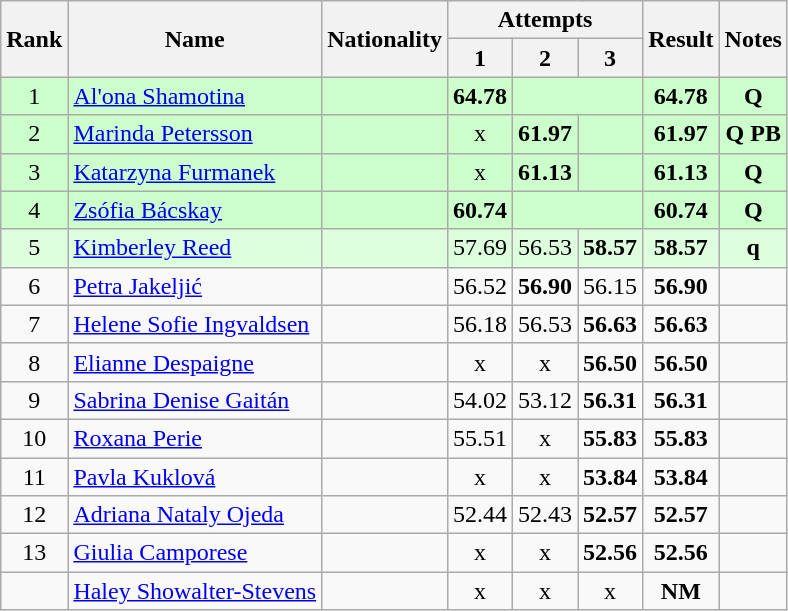<table class="wikitable sortable" style="text-align:center">
<tr>
<th rowspan=2>Rank</th>
<th rowspan=2>Name</th>
<th rowspan=2>Nationality</th>
<th colspan=3>Attempts</th>
<th rowspan=2>Result</th>
<th rowspan=2>Notes</th>
</tr>
<tr>
<th>1</th>
<th>2</th>
<th>3</th>
</tr>
<tr bgcolor=ccffcc>
<td>1</td>
<td align=left><a href='#'>Al'ona Shamotina</a></td>
<td align=left></td>
<td><strong>64.78</strong></td>
<td colspan=2></td>
<td><strong>64.78</strong></td>
<td><strong>Q</strong></td>
</tr>
<tr bgcolor=ccffcc>
<td>2</td>
<td align=left><a href='#'>Marinda Petersson</a></td>
<td align=left></td>
<td>x</td>
<td><strong>61.97</strong></td>
<td></td>
<td><strong>61.97</strong></td>
<td><strong>Q PB</strong></td>
</tr>
<tr bgcolor=ccffcc>
<td>3</td>
<td align=left><a href='#'>Katarzyna Furmanek</a></td>
<td align=left></td>
<td>x</td>
<td><strong>61.13</strong></td>
<td></td>
<td><strong>61.13</strong></td>
<td><strong>Q</strong></td>
</tr>
<tr bgcolor=ccffcc>
<td>4</td>
<td align=left><a href='#'>Zsófia Bácskay</a></td>
<td align=left></td>
<td><strong>60.74</strong></td>
<td colspan=2></td>
<td><strong>60.74</strong></td>
<td><strong>Q</strong></td>
</tr>
<tr bgcolor=ddffdd>
<td>5</td>
<td align=left><a href='#'>Kimberley Reed</a></td>
<td align=left></td>
<td>57.69</td>
<td>56.53</td>
<td><strong>58.57</strong></td>
<td><strong>58.57</strong></td>
<td><strong>q</strong></td>
</tr>
<tr>
<td>6</td>
<td align=left><a href='#'>Petra Jakeljić</a></td>
<td align=left></td>
<td>56.52</td>
<td><strong>56.90</strong></td>
<td>56.15</td>
<td><strong>56.90</strong></td>
<td></td>
</tr>
<tr>
<td>7</td>
<td align=left><a href='#'>Helene Sofie Ingvaldsen</a></td>
<td align=left></td>
<td>56.18</td>
<td>56.53</td>
<td><strong>56.63</strong></td>
<td><strong>56.63</strong></td>
<td></td>
</tr>
<tr>
<td>8</td>
<td align=left><a href='#'>Elianne Despaigne</a></td>
<td align=left></td>
<td>x</td>
<td>x</td>
<td><strong>56.50</strong></td>
<td><strong>56.50</strong></td>
<td></td>
</tr>
<tr>
<td>9</td>
<td align=left><a href='#'>Sabrina Denise Gaitán</a></td>
<td align=left></td>
<td>54.02</td>
<td>53.12</td>
<td><strong>56.31</strong></td>
<td><strong>56.31</strong></td>
<td></td>
</tr>
<tr>
<td>10</td>
<td align=left><a href='#'>Roxana Perie</a></td>
<td align=left></td>
<td>55.51</td>
<td>x</td>
<td><strong>55.83</strong></td>
<td><strong>55.83</strong></td>
<td></td>
</tr>
<tr>
<td>11</td>
<td align=left><a href='#'>Pavla Kuklová</a></td>
<td align=left></td>
<td>x</td>
<td>x</td>
<td><strong>53.84</strong></td>
<td><strong>53.84</strong></td>
<td></td>
</tr>
<tr>
<td>12</td>
<td align=left><a href='#'>Adriana Nataly Ojeda</a></td>
<td align=left></td>
<td>52.44</td>
<td>52.43</td>
<td><strong>52.57</strong></td>
<td><strong>52.57</strong></td>
<td></td>
</tr>
<tr>
<td>13</td>
<td align=left><a href='#'>Giulia Camporese</a></td>
<td align=left></td>
<td>x</td>
<td>x</td>
<td><strong>52.56</strong></td>
<td><strong>52.56</strong></td>
<td></td>
</tr>
<tr>
<td></td>
<td align=left><a href='#'>Haley Showalter-Stevens</a></td>
<td align=left></td>
<td>x</td>
<td>x</td>
<td>x</td>
<td><strong>NM</strong></td>
<td></td>
</tr>
</table>
